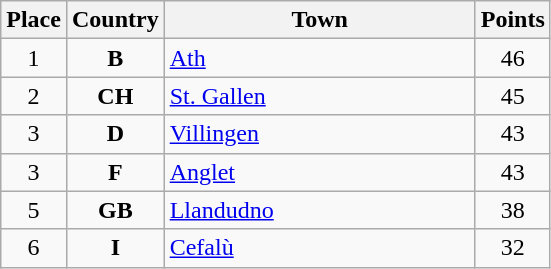<table class="wikitable">
<tr>
<th width="25">Place</th>
<th width="25">Country</th>
<th width="200">Town</th>
<th width="25">Points</th>
</tr>
<tr>
<td align="center">1</td>
<td align="center"><strong>B</strong></td>
<td align="left"><a href='#'>Ath</a></td>
<td align="center">46</td>
</tr>
<tr>
<td align="center">2</td>
<td align="center"><strong>CH</strong></td>
<td align="left"><a href='#'>St. Gallen</a></td>
<td align="center">45</td>
</tr>
<tr>
<td align="center">3</td>
<td align="center"><strong>D</strong></td>
<td align="left"><a href='#'>Villingen</a></td>
<td align="center">43</td>
</tr>
<tr>
<td align="center">3</td>
<td align="center"><strong>F</strong></td>
<td align="left"><a href='#'>Anglet</a></td>
<td align="center">43</td>
</tr>
<tr>
<td align="center">5</td>
<td align="center"><strong>GB</strong></td>
<td align="left"><a href='#'>Llandudno</a></td>
<td align="center">38</td>
</tr>
<tr>
<td align="center">6</td>
<td align="center"><strong>I</strong></td>
<td align="left"><a href='#'>Cefalù</a></td>
<td align="center">32</td>
</tr>
</table>
